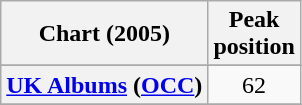<table class="wikitable sortable plainrowheaders" style="text-align:center">
<tr>
<th scope="col">Chart (2005)</th>
<th scope="col">Peak<br>position</th>
</tr>
<tr>
</tr>
<tr>
</tr>
<tr>
</tr>
<tr>
</tr>
<tr>
</tr>
<tr>
</tr>
<tr>
</tr>
<tr>
</tr>
<tr>
</tr>
<tr>
</tr>
<tr>
<th scope="row"><a href='#'>UK Albums</a> (<a href='#'>OCC</a>)</th>
<td align="center">62</td>
</tr>
<tr>
</tr>
</table>
